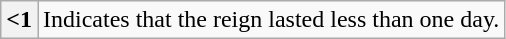<table class="wikitable">
<tr>
<th><strong><1</strong></th>
<td>Indicates that the reign lasted less than one day.</td>
</tr>
</table>
